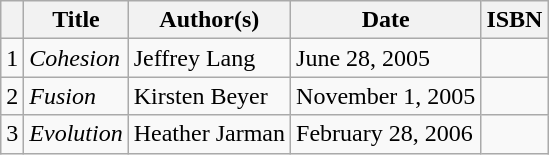<table class="wikitable">
<tr>
<th></th>
<th>Title</th>
<th>Author(s)</th>
<th>Date</th>
<th>ISBN</th>
</tr>
<tr>
<td>1</td>
<td><em>Cohesion</em></td>
<td>Jeffrey Lang</td>
<td>June 28, 2005</td>
<td></td>
</tr>
<tr>
<td>2</td>
<td><em>Fusion</em></td>
<td>Kirsten Beyer</td>
<td>November 1, 2005</td>
<td></td>
</tr>
<tr>
<td>3</td>
<td><em>Evolution</em></td>
<td>Heather Jarman</td>
<td>February 28, 2006</td>
<td></td>
</tr>
</table>
